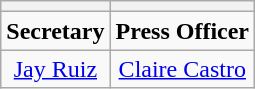<table class="wikitable">
<tr>
<th></th>
<th></th>
</tr>
<tr>
<td style="text-align:center;"><strong>Secretary</strong></td>
<td style="text-align:center;"><strong>Press Officer</strong></td>
</tr>
<tr>
<td style="text-align:center;"><a href='#'>Jay Ruiz</a></td>
<td style="text-align:center;"><a href='#'>Claire Castro</a></td>
</tr>
</table>
